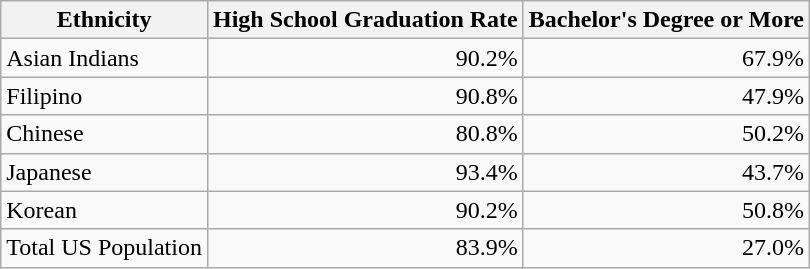<table class="wikitable">
<tr>
<th align="CENTER">Ethnicity</th>
<th align="CENTER">High School Graduation Rate</th>
<th align="CENTER">Bachelor's Degree or More</th>
</tr>
<tr>
<td align="LEFT">Asian Indians</td>
<td align="RIGHT">90.2%</td>
<td align="RIGHT">67.9%</td>
</tr>
<tr>
<td align="LEFT">Filipino</td>
<td align="RIGHT">90.8%</td>
<td align="RIGHT">47.9%</td>
</tr>
<tr>
<td align="LEFT">Chinese</td>
<td align="RIGHT">80.8%</td>
<td align="RIGHT">50.2%</td>
</tr>
<tr>
<td align="LEFT">Japanese</td>
<td align="RIGHT">93.4%</td>
<td align="RIGHT">43.7%</td>
</tr>
<tr>
<td align="LEFT">Korean</td>
<td align="RIGHT">90.2%</td>
<td align="RIGHT">50.8%</td>
</tr>
<tr>
<td align="LEFT">Total US Population</td>
<td align="RIGHT">83.9%</td>
<td align="RIGHT">27.0%</td>
</tr>
</table>
